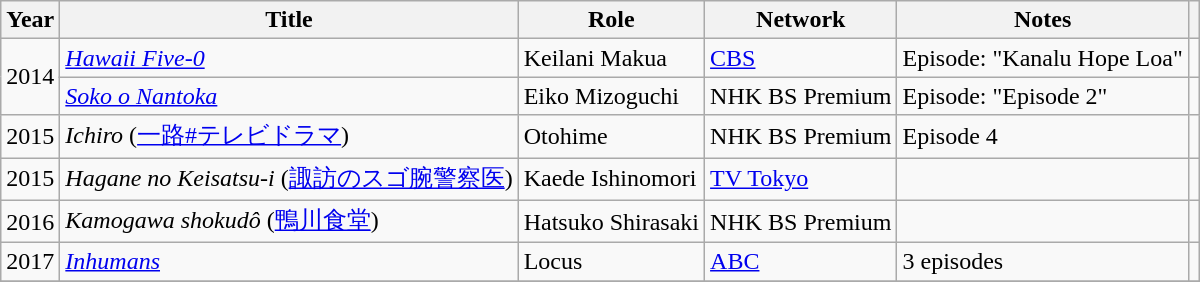<table class="wikitable">
<tr>
<th>Year</th>
<th>Title</th>
<th>Role</th>
<th>Network</th>
<th class=unsortable>Notes</th>
<th class=unsortable></th>
</tr>
<tr>
<td rowspan="2">2014</td>
<td><em><a href='#'>Hawaii Five-0</a></em></td>
<td>Keilani Makua</td>
<td><a href='#'>CBS</a></td>
<td>Episode: "Kanalu Hope Loa"</td>
<td style="text-align: center;"></td>
</tr>
<tr>
<td><em><a href='#'>Soko o Nantoka</a></em></td>
<td>Eiko Mizoguchi</td>
<td>NHK BS Premium</td>
<td>Episode: "Episode 2"</td>
<td></td>
</tr>
<tr>
<td>2015</td>
<td><em>Ichiro</em> (<a href='#'>一路#テレビドラマ</a>)</td>
<td>Otohime</td>
<td>NHK BS Premium</td>
<td>Episode 4</td>
<td></td>
</tr>
<tr>
<td>2015</td>
<td><em>Hagane no Keisatsu-i</em> (<a href='#'>諏訪のスゴ腕警察医</a>)</td>
<td>Kaede Ishinomori</td>
<td><a href='#'>TV Tokyo</a></td>
<td></td>
<td></td>
</tr>
<tr>
<td>2016</td>
<td><em>Kamogawa shokudô</em> (<a href='#'>鴨川食堂</a>)</td>
<td>Hatsuko Shirasaki</td>
<td>NHK BS Premium</td>
<td></td>
<td></td>
</tr>
<tr>
<td>2017</td>
<td><em><a href='#'>Inhumans</a></em></td>
<td>Locus</td>
<td><a href='#'>ABC</a></td>
<td>3 episodes</td>
<td></td>
</tr>
<tr>
</tr>
</table>
